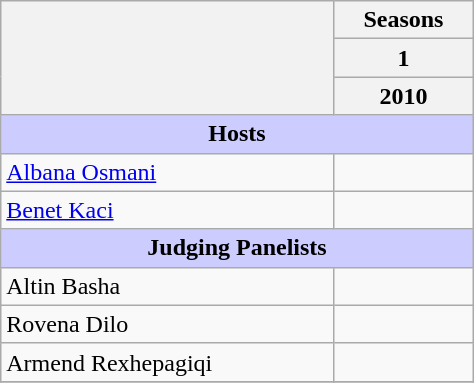<table class="wikitable plainrowheaders" style="width: 25%;">
<tr>
<th scope="col" rowspan="3"></th>
<th scope="col">Seasons</th>
</tr>
<tr>
<th scope="col">1</th>
</tr>
<tr>
<th scope="col">2010</th>
</tr>
<tr>
<th colspan="2" style="background-color:#ccccff;">Hosts</th>
</tr>
<tr>
<td><a href='#'>Albana Osmani</a></td>
<td></td>
</tr>
<tr>
<td><a href='#'>Benet Kaci</a></td>
<td></td>
</tr>
<tr>
<th colspan="2" style="background-color:#ccccff;">Judging Panelists</th>
</tr>
<tr>
<td>Altin Basha</td>
<td></td>
</tr>
<tr>
<td>Rovena Dilo</td>
<td></td>
</tr>
<tr>
<td>Armend Rexhepagiqi</td>
<td></td>
</tr>
<tr>
</tr>
</table>
